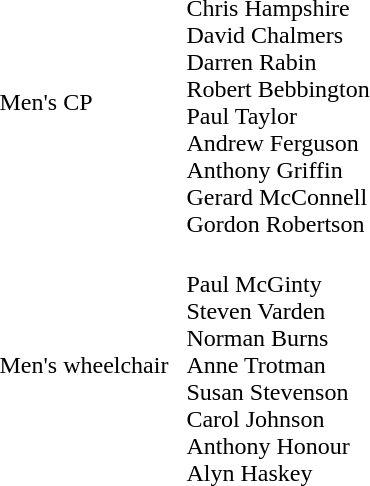<table>
<tr>
<td>Men's CP</td>
<td></td>
<td></td>
<td><br>Chris Hampshire<br>David Chalmers<br>Darren Rabin<br>Robert Bebbington<br>Paul Taylor<br>Andrew Ferguson<br>Anthony Griffin<br>Gerard McConnell<br>Gordon Robertson</td>
</tr>
<tr>
<td>Men's wheelchair</td>
<td></td>
<td></td>
<td><br>Paul McGinty<br>Steven Varden<br>Norman Burns<br>Anne Trotman<br>Susan Stevenson<br>Carol Johnson<br>Anthony Honour<br>Alyn Haskey</td>
</tr>
</table>
